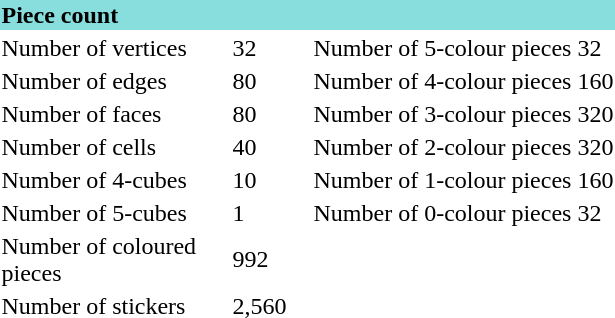<table>
<tr>
<td colspan="4" style="background:#88DDDD;font-weight:bold;">Piece count</td>
</tr>
<tr>
<td>Number of vertices</td>
<td style="width:50px;">32</td>
<td>Number of 5-colour pieces</td>
<td>32</td>
</tr>
<tr>
<td>Number of edges</td>
<td>80</td>
<td>Number of 4-colour pieces</td>
<td>160</td>
</tr>
<tr>
<td>Number of faces</td>
<td>80</td>
<td>Number of 3-colour pieces</td>
<td>320</td>
</tr>
<tr>
<td>Number of cells</td>
<td>40</td>
<td>Number of 2-colour pieces</td>
<td>320</td>
</tr>
<tr>
<td>Number of 4-cubes</td>
<td>10</td>
<td>Number of 1-colour pieces</td>
<td>160</td>
</tr>
<tr>
<td>Number of 5-cubes</td>
<td>1</td>
<td>Number of 0-colour pieces</td>
<td>32</td>
</tr>
<tr>
<td style="width:150px;">Number of coloured pieces</td>
<td>992</td>
</tr>
<tr>
<td>Number of stickers</td>
<td>2,560</td>
</tr>
</table>
